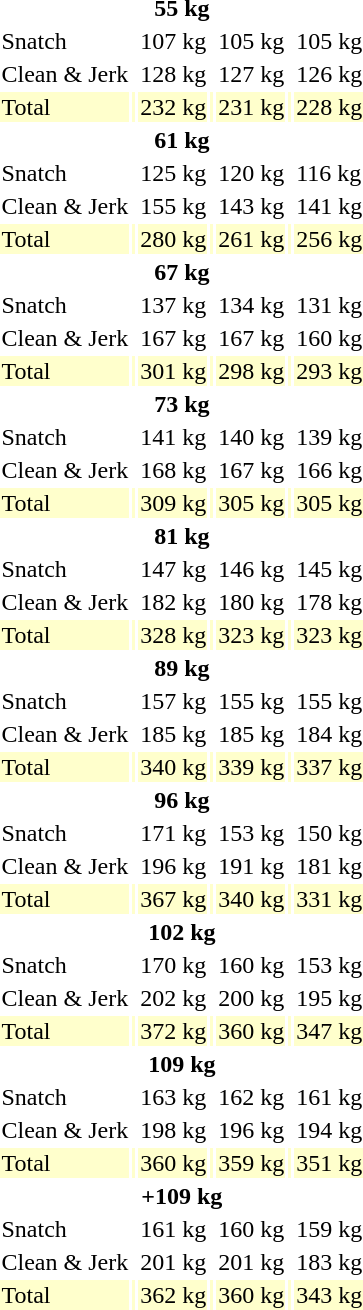<table>
<tr>
<th colspan=7>55 kg</th>
</tr>
<tr>
<td>Snatch</td>
<td></td>
<td>107 kg</td>
<td></td>
<td>105 kg</td>
<td></td>
<td>105 kg</td>
</tr>
<tr>
<td>Clean & Jerk</td>
<td></td>
<td>128 kg</td>
<td></td>
<td>127 kg</td>
<td></td>
<td>126 kg</td>
</tr>
<tr bgcolor=ffffcc>
<td>Total</td>
<td></td>
<td>232 kg</td>
<td></td>
<td>231 kg</td>
<td></td>
<td>228 kg</td>
</tr>
<tr>
<th colspan=7>61 kg</th>
</tr>
<tr>
<td>Snatch</td>
<td></td>
<td>125 kg</td>
<td></td>
<td>120 kg</td>
<td></td>
<td>116 kg</td>
</tr>
<tr>
<td>Clean & Jerk</td>
<td></td>
<td>155 kg</td>
<td></td>
<td>143 kg</td>
<td></td>
<td>141 kg</td>
</tr>
<tr bgcolor=ffffcc>
<td>Total</td>
<td></td>
<td>280 kg</td>
<td></td>
<td>261 kg</td>
<td></td>
<td>256 kg</td>
</tr>
<tr>
<th colspan=7>67 kg</th>
</tr>
<tr>
<td>Snatch</td>
<td></td>
<td>137 kg</td>
<td></td>
<td>134 kg</td>
<td></td>
<td>131 kg</td>
</tr>
<tr>
<td>Clean & Jerk</td>
<td></td>
<td>167 kg</td>
<td></td>
<td>167 kg</td>
<td></td>
<td>160 kg</td>
</tr>
<tr bgcolor=ffffcc>
<td>Total</td>
<td></td>
<td>301 kg</td>
<td></td>
<td>298 kg</td>
<td></td>
<td>293 kg</td>
</tr>
<tr>
<th colspan=7>73 kg</th>
</tr>
<tr>
<td>Snatch</td>
<td></td>
<td>141 kg</td>
<td></td>
<td>140 kg</td>
<td></td>
<td>139 kg</td>
</tr>
<tr>
<td>Clean & Jerk</td>
<td></td>
<td>168 kg</td>
<td></td>
<td>167 kg</td>
<td></td>
<td>166 kg</td>
</tr>
<tr bgcolor=ffffcc>
<td>Total</td>
<td></td>
<td>309 kg</td>
<td></td>
<td>305 kg</td>
<td></td>
<td>305 kg</td>
</tr>
<tr>
<th colspan=7>81 kg</th>
</tr>
<tr>
<td>Snatch</td>
<td></td>
<td>147 kg</td>
<td></td>
<td>146 kg</td>
<td></td>
<td>145 kg</td>
</tr>
<tr>
<td>Clean & Jerk</td>
<td></td>
<td>182 kg</td>
<td></td>
<td>180 kg</td>
<td></td>
<td>178 kg</td>
</tr>
<tr bgcolor=ffffcc>
<td>Total</td>
<td></td>
<td>328 kg</td>
<td></td>
<td>323 kg</td>
<td></td>
<td>323 kg</td>
</tr>
<tr>
<th colspan=7>89 kg</th>
</tr>
<tr>
<td>Snatch</td>
<td></td>
<td>157 kg</td>
<td></td>
<td>155 kg</td>
<td></td>
<td>155 kg</td>
</tr>
<tr>
<td>Clean & Jerk</td>
<td></td>
<td>185 kg</td>
<td></td>
<td>185 kg</td>
<td></td>
<td>184 kg</td>
</tr>
<tr bgcolor=ffffcc>
<td>Total</td>
<td></td>
<td>340 kg</td>
<td></td>
<td>339 kg</td>
<td></td>
<td>337 kg</td>
</tr>
<tr>
<th colspan=7>96 kg</th>
</tr>
<tr>
<td>Snatch</td>
<td></td>
<td>171 kg</td>
<td></td>
<td>153 kg</td>
<td></td>
<td>150 kg</td>
</tr>
<tr>
<td>Clean & Jerk</td>
<td></td>
<td>196 kg</td>
<td></td>
<td>191 kg</td>
<td></td>
<td>181 kg</td>
</tr>
<tr bgcolor=ffffcc>
<td>Total</td>
<td></td>
<td>367 kg</td>
<td></td>
<td>340 kg</td>
<td></td>
<td>331 kg</td>
</tr>
<tr>
<th colspan=7>102 kg</th>
</tr>
<tr>
<td>Snatch</td>
<td></td>
<td>170 kg</td>
<td></td>
<td>160 kg</td>
<td></td>
<td>153 kg</td>
</tr>
<tr>
<td>Clean & Jerk</td>
<td></td>
<td>202 kg</td>
<td></td>
<td>200 kg</td>
<td></td>
<td>195 kg</td>
</tr>
<tr bgcolor=ffffcc>
<td>Total</td>
<td></td>
<td>372 kg</td>
<td></td>
<td>360 kg</td>
<td></td>
<td>347 kg</td>
</tr>
<tr>
<th colspan=7>109 kg</th>
</tr>
<tr>
<td>Snatch</td>
<td></td>
<td>163 kg</td>
<td></td>
<td>162 kg</td>
<td></td>
<td>161 kg</td>
</tr>
<tr>
<td>Clean & Jerk</td>
<td></td>
<td>198 kg</td>
<td></td>
<td>196 kg</td>
<td></td>
<td>194 kg</td>
</tr>
<tr bgcolor=ffffcc>
<td>Total</td>
<td></td>
<td>360 kg</td>
<td></td>
<td>359 kg</td>
<td></td>
<td>351 kg</td>
</tr>
<tr>
<th colspan=7>+109 kg</th>
</tr>
<tr>
<td>Snatch</td>
<td></td>
<td>161 kg</td>
<td></td>
<td>160 kg</td>
<td></td>
<td>159 kg</td>
</tr>
<tr>
<td>Clean & Jerk</td>
<td></td>
<td>201 kg</td>
<td></td>
<td>201 kg</td>
<td></td>
<td>183 kg</td>
</tr>
<tr bgcolor=ffffcc>
<td>Total</td>
<td></td>
<td>362 kg</td>
<td></td>
<td>360 kg</td>
<td></td>
<td>343 kg</td>
</tr>
</table>
